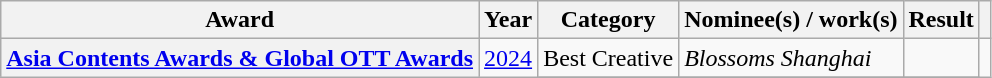<table class="wikitable plainrowheaders sortable">
<tr>
<th scope="col">Award</th>
<th scope="col">Year</th>
<th scope="col">Category</th>
<th scope="col">Nominee(s) / work(s)</th>
<th scope="col">Result</th>
<th scope="col" class="unsortable"></th>
</tr>
<tr>
<th rowspan="2" scope="row"><a href='#'>Asia Contents Awards & Global OTT Awards</a></th>
<td rowspan="2" style="text-align:center"><a href='#'>2024</a></td>
<td>Best Creative</td>
<td><em>Blossoms Shanghai</em></td>
<td></td>
<td rowspan="2" style="text-align:center"></td>
</tr>
<tr>
</tr>
</table>
